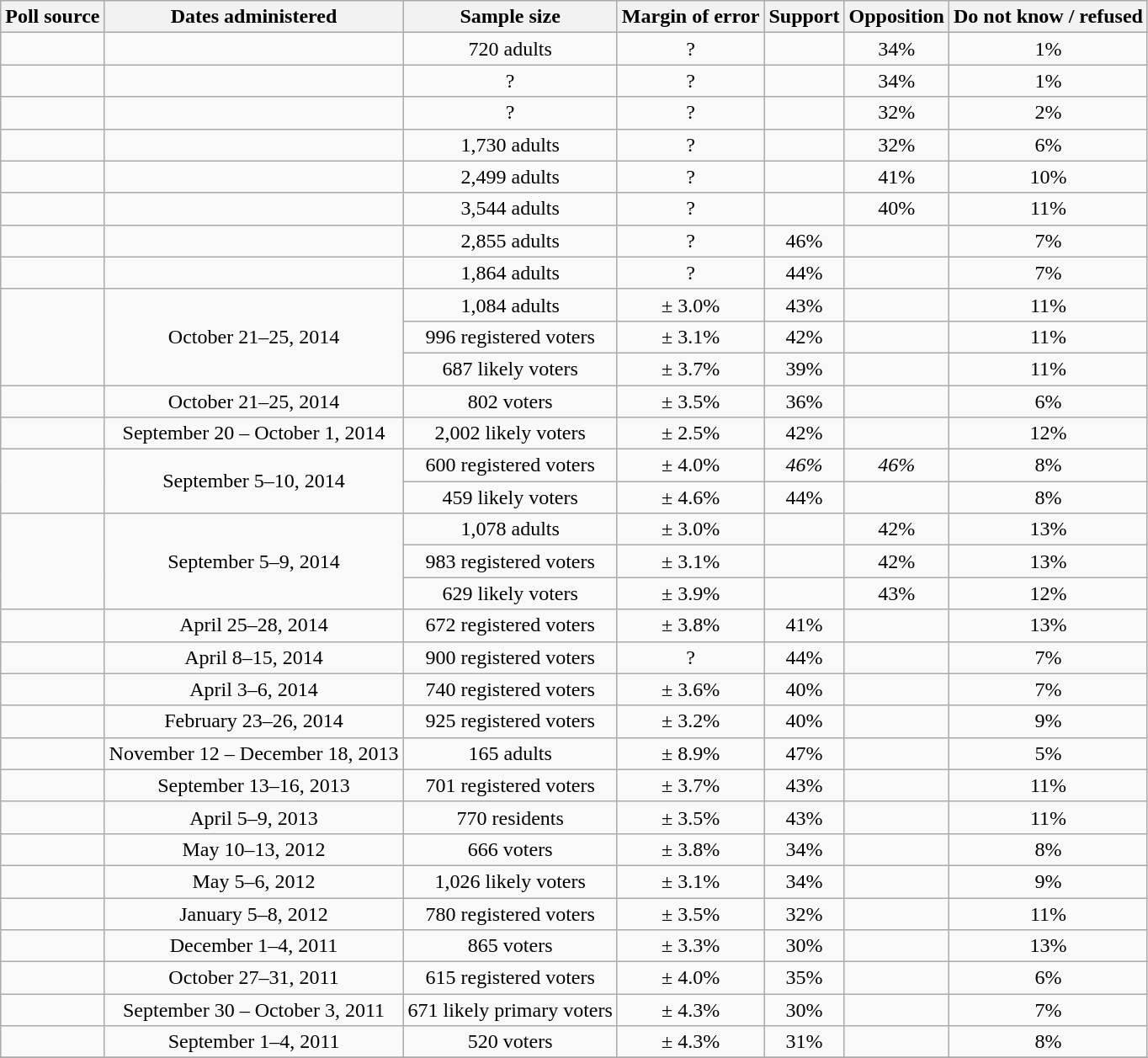<table class="wikitable" style="text-align: center">
<tr>
<th>Poll source</th>
<th>Dates administered</th>
<th>Sample size</th>
<th>Margin of error</th>
<th>Support</th>
<th>Opposition</th>
<th>Do not know / refused</th>
</tr>
<tr>
<td></td>
<td></td>
<td>720 adults</td>
<td>?</td>
<td></td>
<td>34%</td>
<td>1%</td>
</tr>
<tr>
<td></td>
<td></td>
<td>?</td>
<td>?</td>
<td></td>
<td>34%</td>
<td>1%</td>
</tr>
<tr>
<td></td>
<td></td>
<td>?</td>
<td>?</td>
<td></td>
<td>32%</td>
<td>2%</td>
</tr>
<tr>
<td></td>
<td></td>
<td>1,730 adults</td>
<td>?</td>
<td></td>
<td>32%</td>
<td>6%</td>
</tr>
<tr>
<td></td>
<td></td>
<td>2,499 adults</td>
<td>?</td>
<td></td>
<td>41%</td>
<td>10%</td>
</tr>
<tr>
<td></td>
<td></td>
<td>3,544 adults</td>
<td>?</td>
<td></td>
<td>40%</td>
<td>11%</td>
</tr>
<tr>
<td></td>
<td></td>
<td>2,855 adults</td>
<td>?</td>
<td>46%</td>
<td></td>
<td>7%</td>
</tr>
<tr>
<td></td>
<td></td>
<td>1,864 adults</td>
<td>?</td>
<td>44%</td>
<td></td>
<td>7%</td>
</tr>
<tr>
<td rowspan=3 colspan=1></td>
<td rowspan=3 colspan=1 align=center>October 21–25, 2014</td>
<td>1,084 adults</td>
<td>± 3.0%</td>
<td>43%</td>
<td></td>
<td>11%</td>
</tr>
<tr>
<td>996 registered voters</td>
<td>± 3.1%</td>
<td>42%</td>
<td></td>
<td>11%</td>
</tr>
<tr>
<td>687 likely voters</td>
<td>± 3.7%</td>
<td>39%</td>
<td></td>
<td>11%</td>
</tr>
<tr>
<td></td>
<td>October 21–25, 2014</td>
<td>802 voters</td>
<td>± 3.5%</td>
<td>36%</td>
<td></td>
<td>6%</td>
</tr>
<tr>
<td></td>
<td>September 20 – October 1, 2014</td>
<td>2,002 likely voters</td>
<td>± 2.5%</td>
<td>42%</td>
<td></td>
<td>12%</td>
</tr>
<tr>
<td rowspan=2 colspan=1></td>
<td rowspan=2 colspan=1 align=center>September 5–10, 2014</td>
<td>600 registered voters</td>
<td>± 4.0%</td>
<td><em>46%</em></td>
<td><em>46%</em></td>
<td>8%</td>
</tr>
<tr>
<td>459 likely voters</td>
<td>± 4.6%</td>
<td>44%</td>
<td></td>
<td>8%</td>
</tr>
<tr>
<td rowspan=3 colspan=1></td>
<td rowspan=3 colspan=1 align=center>September 5–9, 2014</td>
<td>1,078 adults</td>
<td>± 3.0%</td>
<td></td>
<td>42%</td>
<td>13%</td>
</tr>
<tr>
<td>983 registered voters</td>
<td>± 3.1%</td>
<td></td>
<td>42%</td>
<td>13%</td>
</tr>
<tr>
<td>629 likely voters</td>
<td>± 3.9%</td>
<td></td>
<td>43%</td>
<td>12%</td>
</tr>
<tr>
<td></td>
<td>April 25–28, 2014</td>
<td>672 registered voters</td>
<td>± 3.8%</td>
<td>41%</td>
<td></td>
<td>13%</td>
</tr>
<tr>
<td></td>
<td>April 8–15, 2014</td>
<td>900 registered voters</td>
<td>?</td>
<td>44%</td>
<td></td>
<td>7%</td>
</tr>
<tr>
<td></td>
<td>April 3–6, 2014</td>
<td>740 registered voters</td>
<td>± 3.6%</td>
<td>40%</td>
<td></td>
<td>7%</td>
</tr>
<tr>
<td></td>
<td>February 23–26, 2014</td>
<td>925 registered voters</td>
<td>± 3.2%</td>
<td>40%</td>
<td></td>
<td>9%</td>
</tr>
<tr>
<td></td>
<td>November 12 – December 18, 2013</td>
<td>165 adults</td>
<td>± 8.9%</td>
<td>47%</td>
<td></td>
<td>5%</td>
</tr>
<tr>
<td></td>
<td>September 13–16, 2013</td>
<td>701 registered voters</td>
<td>± 3.7%</td>
<td>43%</td>
<td></td>
<td>11%</td>
</tr>
<tr>
<td></td>
<td>April 5–9, 2013</td>
<td>770 residents</td>
<td>± 3.5%</td>
<td>43%</td>
<td></td>
<td>11%</td>
</tr>
<tr>
<td></td>
<td>May 10–13, 2012</td>
<td>666 voters</td>
<td>± 3.8%</td>
<td>34%</td>
<td></td>
<td>8%</td>
</tr>
<tr>
<td></td>
<td>May 5–6, 2012</td>
<td>1,026 likely voters</td>
<td>± 3.1%</td>
<td>34%</td>
<td></td>
<td>9%</td>
</tr>
<tr>
<td></td>
<td>January 5–8, 2012</td>
<td>780 registered voters</td>
<td>± 3.5%</td>
<td>32%</td>
<td></td>
<td>11%</td>
</tr>
<tr>
<td></td>
<td>December 1–4, 2011</td>
<td>865 voters</td>
<td>± 3.3%</td>
<td>30%</td>
<td></td>
<td>13%</td>
</tr>
<tr>
<td></td>
<td>October 27–31, 2011</td>
<td>615 registered voters</td>
<td>± 4.0%</td>
<td>35%</td>
<td></td>
<td>6%</td>
</tr>
<tr>
<td></td>
<td>September 30 – October 3, 2011</td>
<td>671 likely primary voters</td>
<td>± 4.3%</td>
<td>30%</td>
<td></td>
<td>7%</td>
</tr>
<tr>
<td></td>
<td>September 1–4, 2011</td>
<td>520 voters</td>
<td>± 4.3%</td>
<td>31%</td>
<td></td>
<td>8%</td>
</tr>
<tr>
</tr>
</table>
